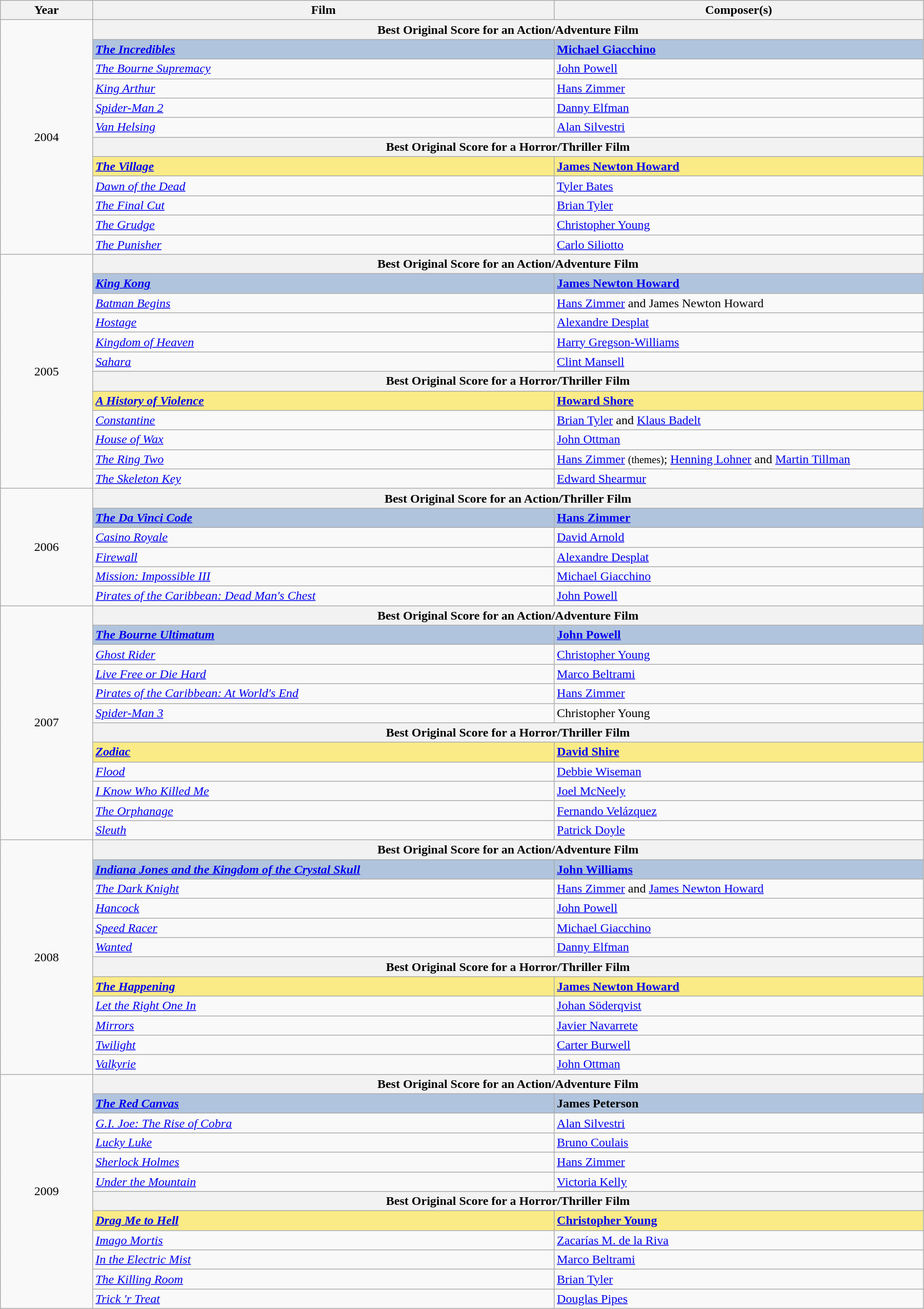<table class="wikitable" width="95%" cellpadding="5">
<tr>
<th width="10%">Year</th>
<th width="50%">Film</th>
<th width="40%">Composer(s)</th>
</tr>
<tr>
<td rowspan="12" style="text-align:center;">2004<br></td>
<th colspan="3">Best Original Score for an Action/Adventure Film</th>
</tr>
<tr style="background:#B0C4DE;"|>
<td><strong><em><a href='#'>The Incredibles</a></em></strong></td>
<td><strong><a href='#'>Michael Giacchino</a></strong></td>
</tr>
<tr>
<td><em><a href='#'>The Bourne Supremacy</a></em></td>
<td><a href='#'>John Powell</a></td>
</tr>
<tr>
<td><em><a href='#'>King Arthur</a></em></td>
<td><a href='#'>Hans Zimmer</a></td>
</tr>
<tr>
<td><em><a href='#'>Spider-Man 2</a></em></td>
<td><a href='#'>Danny Elfman</a></td>
</tr>
<tr>
<td><em><a href='#'>Van Helsing</a></em></td>
<td><a href='#'>Alan Silvestri</a></td>
</tr>
<tr>
<th colspan="3">Best Original Score for a Horror/Thriller Film</th>
</tr>
<tr style="background:#FAEB86">
<td><strong><em><a href='#'>The Village</a></em></strong></td>
<td><strong><a href='#'>James Newton Howard</a></strong></td>
</tr>
<tr>
<td><em><a href='#'>Dawn of the Dead</a></em></td>
<td><a href='#'>Tyler Bates</a></td>
</tr>
<tr>
<td><em><a href='#'>The Final Cut</a></em></td>
<td><a href='#'>Brian Tyler</a></td>
</tr>
<tr>
<td><em><a href='#'>The Grudge</a></em></td>
<td><a href='#'>Christopher Young</a></td>
</tr>
<tr>
<td><em><a href='#'>The Punisher</a></em></td>
<td><a href='#'>Carlo Siliotto</a></td>
</tr>
<tr>
<td rowspan="12" style="text-align:center;">2005<br></td>
<th colspan="3">Best Original Score for an Action/Adventure Film</th>
</tr>
<tr style="background:#B0C4DE;"|>
<td><strong><em><a href='#'>King Kong</a></em></strong></td>
<td><strong><a href='#'>James Newton Howard</a></strong></td>
</tr>
<tr>
<td><em><a href='#'>Batman Begins</a></em></td>
<td><a href='#'>Hans Zimmer</a> and James Newton Howard</td>
</tr>
<tr>
<td><em><a href='#'>Hostage</a></em></td>
<td><a href='#'>Alexandre Desplat</a></td>
</tr>
<tr>
<td><em><a href='#'>Kingdom of Heaven</a></em></td>
<td><a href='#'>Harry Gregson-Williams</a></td>
</tr>
<tr>
<td><em><a href='#'>Sahara</a></em></td>
<td><a href='#'>Clint Mansell</a></td>
</tr>
<tr>
<th colspan="3">Best Original Score for a Horror/Thriller Film</th>
</tr>
<tr style="background:#FAEB86">
<td><strong><em><a href='#'>A History of Violence</a></em></strong></td>
<td><strong><a href='#'>Howard Shore</a></strong></td>
</tr>
<tr>
<td><em><a href='#'>Constantine</a></em></td>
<td><a href='#'>Brian Tyler</a> and <a href='#'>Klaus Badelt</a></td>
</tr>
<tr>
<td><em><a href='#'>House of Wax</a></em></td>
<td><a href='#'>John Ottman</a></td>
</tr>
<tr>
<td><em><a href='#'>The Ring Two</a></em></td>
<td><a href='#'>Hans Zimmer</a> <small>(themes)</small>; <a href='#'>Henning Lohner</a> and <a href='#'>Martin Tillman</a></td>
</tr>
<tr>
<td><em><a href='#'>The Skeleton Key</a></em></td>
<td><a href='#'>Edward Shearmur</a></td>
</tr>
<tr>
<td rowspan="6" style="text-align:center;">2006<br></td>
<th colspan="3">Best Original Score for an Action/Thriller Film</th>
</tr>
<tr style="background:#B0C4DE;">
<td><strong><em><a href='#'>The Da Vinci Code</a></em></strong></td>
<td><strong><a href='#'>Hans Zimmer</a></strong></td>
</tr>
<tr>
<td><em><a href='#'>Casino Royale</a></em></td>
<td><a href='#'>David Arnold</a></td>
</tr>
<tr>
<td><em><a href='#'>Firewall</a></em></td>
<td><a href='#'>Alexandre Desplat</a></td>
</tr>
<tr>
<td><em><a href='#'>Mission: Impossible III</a></em></td>
<td><a href='#'>Michael Giacchino</a></td>
</tr>
<tr>
<td><em><a href='#'>Pirates of the Caribbean: Dead Man's Chest</a></em></td>
<td><a href='#'>John Powell</a></td>
</tr>
<tr>
<td rowspan="12" style="text-align:center;">2007<br></td>
<th colspan="3">Best Original Score for an Action/Adventure Film</th>
</tr>
<tr style="background:#B0C4DE;"|>
<td><strong><em><a href='#'>The Bourne Ultimatum</a></em></strong></td>
<td><strong><a href='#'>John Powell</a></strong></td>
</tr>
<tr>
<td><em><a href='#'>Ghost Rider</a></em></td>
<td><a href='#'>Christopher Young</a></td>
</tr>
<tr>
<td><em><a href='#'>Live Free or Die Hard</a></em></td>
<td><a href='#'>Marco Beltrami</a></td>
</tr>
<tr>
<td><em><a href='#'>Pirates of the Caribbean: At World's End</a></em></td>
<td><a href='#'>Hans Zimmer</a></td>
</tr>
<tr>
<td><em><a href='#'>Spider-Man 3</a></em></td>
<td>Christopher Young</td>
</tr>
<tr>
<th colspan="3">Best Original Score for a Horror/Thriller Film</th>
</tr>
<tr style="background:#FAEB86">
<td><strong><em><a href='#'>Zodiac</a></em></strong></td>
<td><strong><a href='#'>David Shire</a></strong></td>
</tr>
<tr>
<td><em><a href='#'>Flood</a></em></td>
<td><a href='#'>Debbie Wiseman</a></td>
</tr>
<tr>
<td><em><a href='#'>I Know Who Killed Me</a></em></td>
<td><a href='#'>Joel McNeely</a></td>
</tr>
<tr>
<td><em><a href='#'>The Orphanage</a></em></td>
<td><a href='#'>Fernando Velázquez</a></td>
</tr>
<tr>
<td><em><a href='#'>Sleuth</a></em></td>
<td><a href='#'>Patrick Doyle</a></td>
</tr>
<tr>
<td rowspan="12" style="text-align:center;">2008<br></td>
<th colspan="3">Best Original Score for an Action/Adventure Film</th>
</tr>
<tr style="background:#B0C4DE;"|>
<td><strong><em><a href='#'>Indiana Jones and the Kingdom of the Crystal Skull</a></em></strong></td>
<td><strong><a href='#'>John Williams</a></strong></td>
</tr>
<tr>
<td><em><a href='#'>The Dark Knight</a></em></td>
<td><a href='#'>Hans Zimmer</a> and <a href='#'>James Newton Howard</a></td>
</tr>
<tr>
<td><em><a href='#'>Hancock</a></em></td>
<td><a href='#'>John Powell</a></td>
</tr>
<tr>
<td><em><a href='#'>Speed Racer</a></em></td>
<td><a href='#'>Michael Giacchino</a></td>
</tr>
<tr>
<td><em><a href='#'>Wanted</a></em></td>
<td><a href='#'>Danny Elfman</a></td>
</tr>
<tr>
<th colspan="3">Best Original Score for a Horror/Thriller Film</th>
</tr>
<tr style="background:#FAEB86">
<td><strong><em><a href='#'>The Happening</a></em></strong></td>
<td><strong><a href='#'>James Newton Howard</a></strong></td>
</tr>
<tr>
<td><em><a href='#'>Let the Right One In</a></em></td>
<td><a href='#'>Johan Söderqvist</a></td>
</tr>
<tr>
<td><em><a href='#'>Mirrors</a></em></td>
<td><a href='#'>Javier Navarrete</a></td>
</tr>
<tr>
<td><em><a href='#'>Twilight</a></em></td>
<td><a href='#'>Carter Burwell</a></td>
</tr>
<tr>
<td><em><a href='#'>Valkyrie</a></em></td>
<td><a href='#'>John Ottman</a></td>
</tr>
<tr>
<td rowspan="12" style="text-align:center;">2009<br></td>
<th colspan="3">Best Original Score for an Action/Adventure Film</th>
</tr>
<tr style="background:#B0C4DE;"|>
<td><strong><em><a href='#'>The Red Canvas</a></em></strong></td>
<td><strong>James Peterson</strong></td>
</tr>
<tr>
<td><em><a href='#'>G.I. Joe: The Rise of Cobra</a></em></td>
<td><a href='#'>Alan Silvestri</a></td>
</tr>
<tr>
<td><em><a href='#'>Lucky Luke</a></em></td>
<td><a href='#'>Bruno Coulais</a></td>
</tr>
<tr>
<td><em><a href='#'>Sherlock Holmes</a></em></td>
<td><a href='#'>Hans Zimmer</a></td>
</tr>
<tr>
<td><em><a href='#'>Under the Mountain</a></em></td>
<td><a href='#'>Victoria Kelly</a></td>
</tr>
<tr>
<th colspan="3">Best Original Score for a Horror/Thriller Film</th>
</tr>
<tr style="background:#FAEB86">
<td><strong><em><a href='#'>Drag Me to Hell</a></em></strong></td>
<td><strong><a href='#'>Christopher Young</a></strong></td>
</tr>
<tr>
<td><em><a href='#'>Imago Mortis</a></em></td>
<td><a href='#'>Zacarías M. de la Riva</a></td>
</tr>
<tr>
<td><em><a href='#'>In the Electric Mist</a></em></td>
<td><a href='#'>Marco Beltrami</a></td>
</tr>
<tr>
<td><em><a href='#'>The Killing Room</a></em></td>
<td><a href='#'>Brian Tyler</a></td>
</tr>
<tr>
<td><em><a href='#'>Trick 'r Treat</a></em></td>
<td><a href='#'>Douglas Pipes</a></td>
</tr>
</table>
